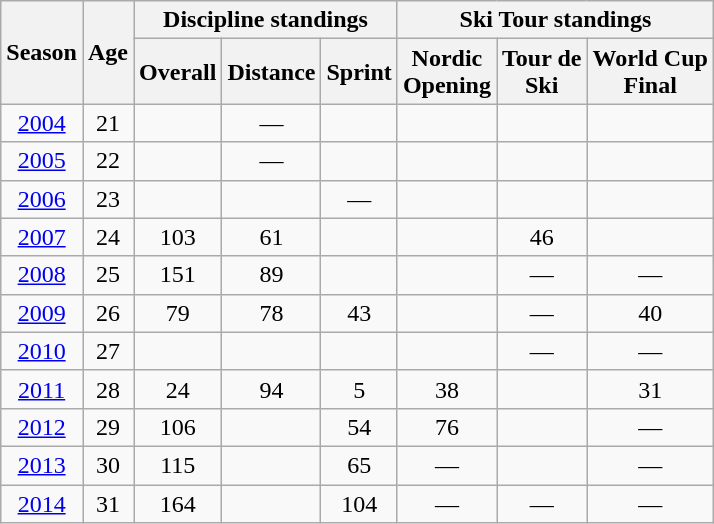<table class="wikitable" style="text-align: center;">
<tr>
<th rowspan="2" scope="col">Season</th>
<th rowspan="2" scope="col">Age</th>
<th colspan="3" scope="col">Discipline standings</th>
<th colspan="3" scope="col">Ski Tour standings</th>
</tr>
<tr>
<th scope="col">Overall</th>
<th scope="col">Distance</th>
<th scope="col">Sprint</th>
<th scope="col">Nordic<br>Opening</th>
<th scope="col">Tour de<br>Ski</th>
<th scope="col">World Cup<br>Final</th>
</tr>
<tr>
<td><a href='#'>2004</a></td>
<td>21</td>
<td></td>
<td>—</td>
<td></td>
<td></td>
<td></td>
<td></td>
</tr>
<tr>
<td><a href='#'>2005</a></td>
<td>22</td>
<td></td>
<td>—</td>
<td></td>
<td></td>
<td></td>
<td></td>
</tr>
<tr>
<td><a href='#'>2006</a></td>
<td>23</td>
<td></td>
<td></td>
<td>—</td>
<td></td>
<td></td>
<td></td>
</tr>
<tr>
<td><a href='#'>2007</a></td>
<td>24</td>
<td>103</td>
<td>61</td>
<td></td>
<td></td>
<td>46</td>
<td></td>
</tr>
<tr>
<td><a href='#'>2008</a></td>
<td>25</td>
<td>151</td>
<td>89</td>
<td></td>
<td></td>
<td>—</td>
<td>—</td>
</tr>
<tr>
<td><a href='#'>2009</a></td>
<td>26</td>
<td>79</td>
<td>78</td>
<td>43</td>
<td></td>
<td>—</td>
<td>40</td>
</tr>
<tr>
<td><a href='#'>2010</a></td>
<td>27</td>
<td></td>
<td></td>
<td></td>
<td></td>
<td>—</td>
<td>—</td>
</tr>
<tr>
<td><a href='#'>2011</a></td>
<td>28</td>
<td>24</td>
<td>94</td>
<td>5</td>
<td>38</td>
<td></td>
<td>31</td>
</tr>
<tr>
<td><a href='#'>2012</a></td>
<td>29</td>
<td>106</td>
<td></td>
<td>54</td>
<td>76</td>
<td></td>
<td>—</td>
</tr>
<tr>
<td><a href='#'>2013</a></td>
<td>30</td>
<td>115</td>
<td></td>
<td>65</td>
<td>—</td>
<td></td>
<td>—</td>
</tr>
<tr>
<td><a href='#'>2014</a></td>
<td>31</td>
<td>164</td>
<td></td>
<td>104</td>
<td>—</td>
<td>—</td>
<td>—</td>
</tr>
</table>
